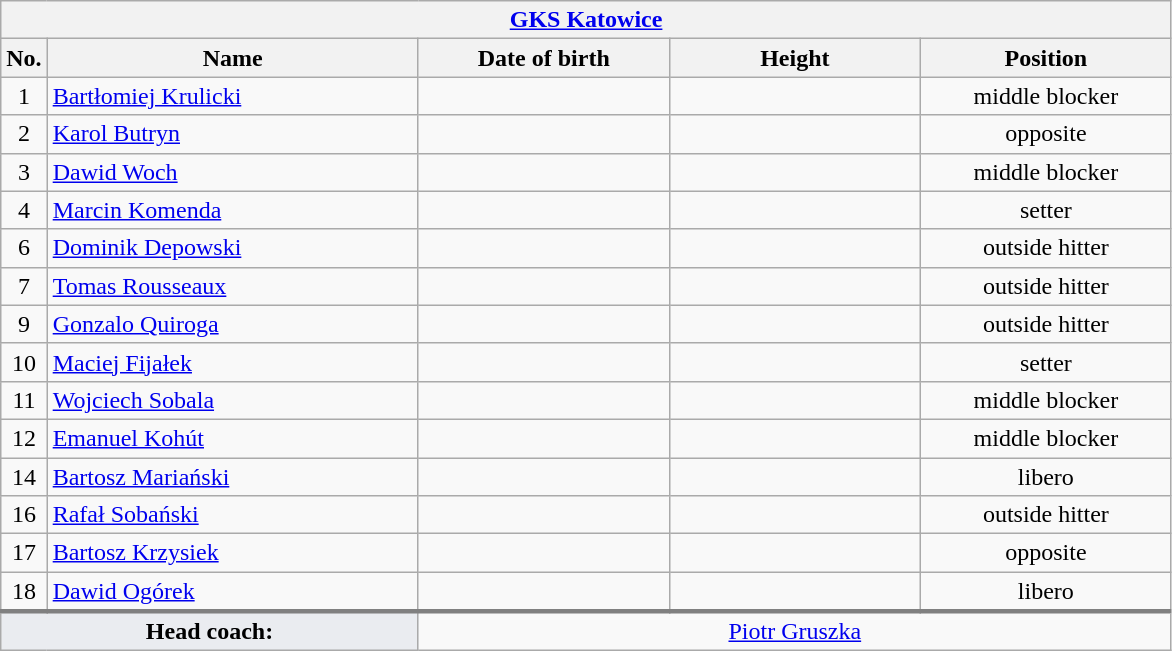<table class="wikitable collapsible collapsed" style="font-size:100%; text-align:center">
<tr>
<th colspan=5 style="width:30em"><a href='#'>GKS Katowice</a></th>
</tr>
<tr>
<th>No.</th>
<th style="width:15em">Name</th>
<th style="width:10em">Date of birth</th>
<th style="width:10em">Height</th>
<th style="width:10em">Position</th>
</tr>
<tr>
<td>1</td>
<td align=left> <a href='#'>Bartłomiej Krulicki</a></td>
<td align=right></td>
<td></td>
<td>middle blocker</td>
</tr>
<tr>
<td>2</td>
<td align=left> <a href='#'>Karol Butryn</a></td>
<td align=right></td>
<td></td>
<td>opposite</td>
</tr>
<tr>
<td>3</td>
<td align=left> <a href='#'>Dawid Woch</a></td>
<td align=right></td>
<td></td>
<td>middle blocker</td>
</tr>
<tr>
<td>4</td>
<td align=left> <a href='#'>Marcin Komenda</a></td>
<td align=right></td>
<td></td>
<td>setter</td>
</tr>
<tr>
<td>6</td>
<td align=left> <a href='#'>Dominik Depowski</a></td>
<td align=right></td>
<td></td>
<td>outside hitter</td>
</tr>
<tr>
<td>7</td>
<td align=left> <a href='#'>Tomas Rousseaux</a></td>
<td align=right></td>
<td></td>
<td>outside hitter</td>
</tr>
<tr>
<td>9</td>
<td align=left> <a href='#'>Gonzalo Quiroga</a></td>
<td align=right></td>
<td></td>
<td>outside hitter</td>
</tr>
<tr>
<td>10</td>
<td align=left> <a href='#'>Maciej Fijałek</a></td>
<td align=right></td>
<td></td>
<td>setter</td>
</tr>
<tr>
<td>11</td>
<td align=left> <a href='#'>Wojciech Sobala</a></td>
<td align=right></td>
<td></td>
<td>middle blocker</td>
</tr>
<tr>
<td>12</td>
<td align=left> <a href='#'>Emanuel Kohút</a></td>
<td align=right></td>
<td></td>
<td>middle blocker</td>
</tr>
<tr>
<td>14</td>
<td align=left> <a href='#'>Bartosz Mariański</a></td>
<td align=right></td>
<td></td>
<td>libero</td>
</tr>
<tr>
<td>16</td>
<td align=left> <a href='#'>Rafał Sobański</a></td>
<td align=right></td>
<td></td>
<td>outside hitter</td>
</tr>
<tr>
<td>17</td>
<td align=left> <a href='#'>Bartosz Krzysiek</a></td>
<td align=right></td>
<td></td>
<td>opposite</td>
</tr>
<tr>
<td>18</td>
<td align=left> <a href='#'>Dawid Ogórek</a></td>
<td align=right></td>
<td></td>
<td>libero</td>
</tr>
<tr style="border-top: 3px solid grey">
<td colspan=2 style="background:#EAECF0"><strong>Head coach:</strong></td>
<td colspan=3> <a href='#'>Piotr Gruszka</a></td>
</tr>
</table>
